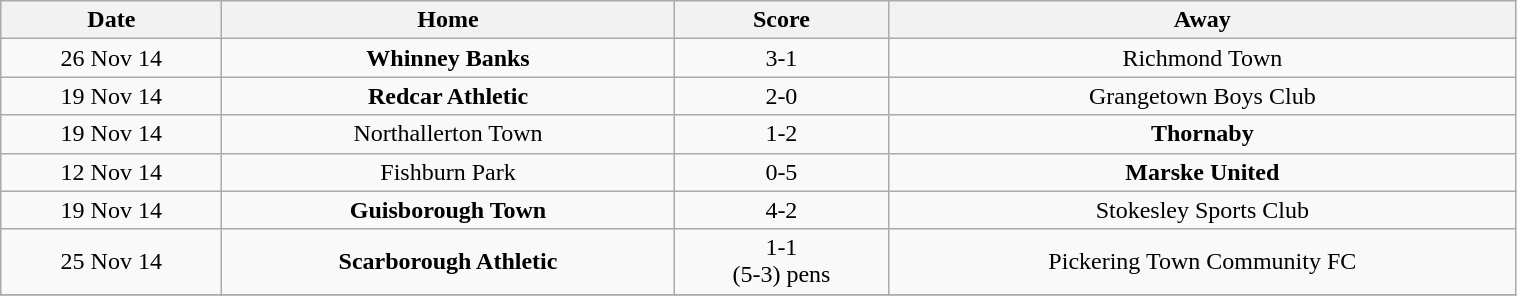<table class="wikitable " style="text-align:center; width:80%;">
<tr>
<th>Date</th>
<th>Home</th>
<th>Score</th>
<th>Away</th>
</tr>
<tr>
<td>26 Nov 14</td>
<td><strong>Whinney Banks</strong></td>
<td>3-1</td>
<td>Richmond Town</td>
</tr>
<tr>
<td>19 Nov 14</td>
<td><strong>Redcar Athletic</strong></td>
<td>2-0</td>
<td>Grangetown Boys Club</td>
</tr>
<tr>
<td>19 Nov 14</td>
<td>Northallerton Town</td>
<td>1-2</td>
<td><strong>Thornaby</strong></td>
</tr>
<tr>
<td>12 Nov 14</td>
<td>Fishburn Park</td>
<td>0-5</td>
<td><strong>Marske United</strong></td>
</tr>
<tr>
<td>19 Nov 14</td>
<td><strong>Guisborough Town</strong></td>
<td>4-2</td>
<td>Stokesley Sports Club</td>
</tr>
<tr>
<td>25 Nov 14</td>
<td><strong>Scarborough Athletic</strong></td>
<td>1-1<br>(5-3) pens</td>
<td>Pickering Town Community FC</td>
</tr>
<tr>
</tr>
</table>
